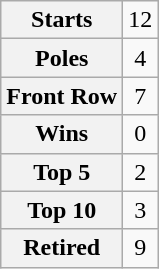<table class="wikitable" style="text-align:center">
<tr>
<th>Starts</th>
<td>12</td>
</tr>
<tr>
<th>Poles</th>
<td>4</td>
</tr>
<tr>
<th>Front Row</th>
<td>7</td>
</tr>
<tr>
<th>Wins</th>
<td>0</td>
</tr>
<tr>
<th>Top 5</th>
<td>2</td>
</tr>
<tr>
<th>Top 10</th>
<td>3</td>
</tr>
<tr>
<th>Retired</th>
<td>9</td>
</tr>
</table>
